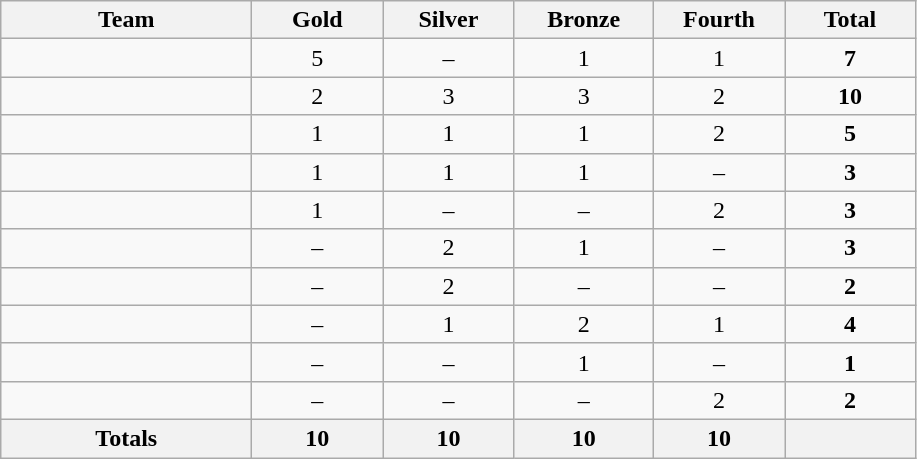<table class="wikitable sortable" style="text-align:center;">
<tr>
<th style="width:10em;">Team</th>
<th style="width:5em;">Gold</th>
<th style="width:5em;">Silver</th>
<th style="width:5.75em; padding:0; cell-spacing:0;">Bronze</th>
<th style="width:5em;">Fourth</th>
<th style="width:5em;">Total </th>
</tr>
<tr>
<td align=left></td>
<td>5</td>
<td>–</td>
<td>1</td>
<td>1</td>
<td><strong>7</strong></td>
</tr>
<tr>
<td align=left></td>
<td>2</td>
<td>3</td>
<td>3</td>
<td>2</td>
<td><strong>10</strong></td>
</tr>
<tr>
<td align=left></td>
<td>1</td>
<td>1</td>
<td>1</td>
<td>2</td>
<td><strong>5</strong></td>
</tr>
<tr>
<td align=left></td>
<td>1</td>
<td>1</td>
<td>1</td>
<td>–</td>
<td><strong>3</strong></td>
</tr>
<tr>
<td align=left></td>
<td>1</td>
<td>–</td>
<td>–</td>
<td>2</td>
<td><strong>3</strong></td>
</tr>
<tr>
<td align=left></td>
<td>–</td>
<td>2</td>
<td>1</td>
<td>–</td>
<td><strong>3</strong></td>
</tr>
<tr>
<td align=left></td>
<td>–</td>
<td>2</td>
<td>–</td>
<td>–</td>
<td><strong>2</strong></td>
</tr>
<tr>
<td align=left></td>
<td>–</td>
<td>1</td>
<td>2</td>
<td>1</td>
<td><strong>4</strong></td>
</tr>
<tr>
<td align=left></td>
<td>–</td>
<td>–</td>
<td>1</td>
<td>–</td>
<td><strong>1</strong></td>
</tr>
<tr>
<td align=left></td>
<td>–</td>
<td>–</td>
<td>–</td>
<td>2</td>
<td><strong>2</strong></td>
</tr>
<tr>
<th>Totals</th>
<th>10</th>
<th>10</th>
<th>10</th>
<th>10</th>
<th><strong></strong></th>
</tr>
</table>
